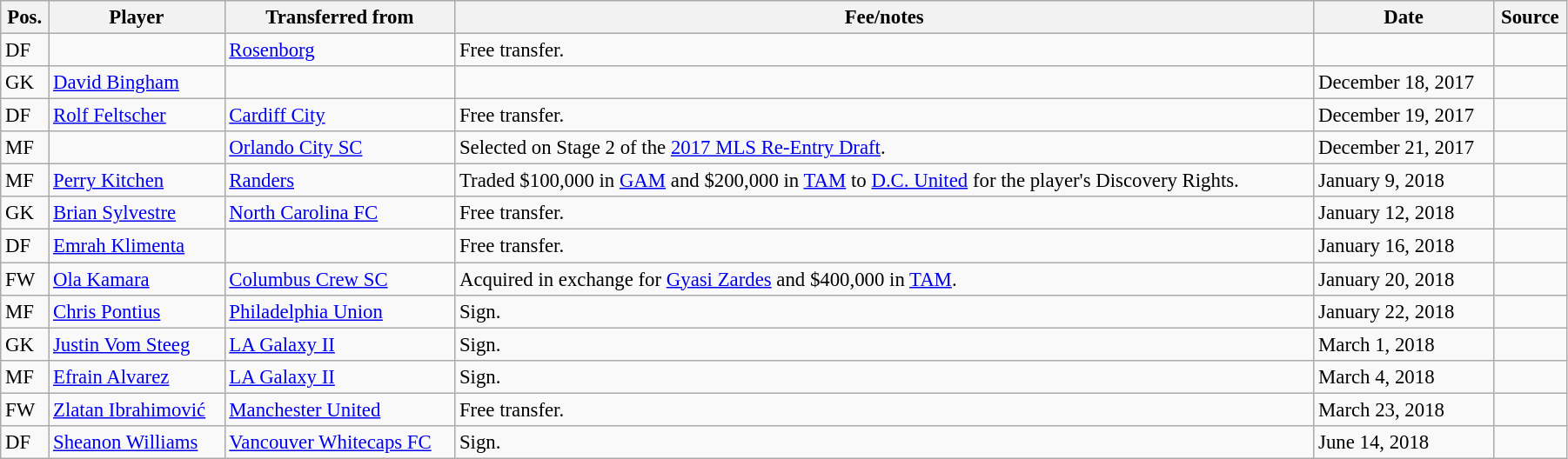<table class="wikitable sortable" style="width:95%; text-align:center; font-size:95%; text-align:left;">
<tr>
<th><strong>Pos.</strong></th>
<th><strong>Player</strong></th>
<th><strong>Transferred from</strong></th>
<th><strong>Fee/notes</strong></th>
<th><strong>Date</strong></th>
<th><strong>Source</strong></th>
</tr>
<tr>
<td>DF</td>
<td></td>
<td> <a href='#'>Rosenborg</a></td>
<td>Free transfer.</td>
<td></td>
<td align=center></td>
</tr>
<tr>
<td>GK</td>
<td> <a href='#'>David Bingham</a></td>
<td></td>
<td></td>
<td>December 18, 2017</td>
<td align=center></td>
</tr>
<tr>
<td>DF</td>
<td> <a href='#'>Rolf Feltscher</a></td>
<td> <a href='#'>Cardiff City</a></td>
<td>Free transfer.</td>
<td>December 19, 2017</td>
<td align=center></td>
</tr>
<tr>
<td>MF</td>
<td></td>
<td> <a href='#'>Orlando City SC</a></td>
<td>Selected on Stage 2 of the <a href='#'>2017 MLS Re-Entry Draft</a>.</td>
<td>December 21, 2017</td>
<td align=center></td>
</tr>
<tr>
<td>MF</td>
<td> <a href='#'>Perry Kitchen</a></td>
<td> <a href='#'>Randers</a></td>
<td>Traded $100,000 in <a href='#'>GAM</a> and $200,000 in <a href='#'>TAM</a> to  <a href='#'>D.C. United</a> for the player's Discovery Rights.</td>
<td>January 9, 2018</td>
<td align=center></td>
</tr>
<tr>
<td>GK</td>
<td> <a href='#'>Brian Sylvestre</a></td>
<td> <a href='#'>North Carolina FC</a></td>
<td>Free transfer.</td>
<td>January 12, 2018</td>
<td align=center></td>
</tr>
<tr>
<td>DF</td>
<td> <a href='#'>Emrah Klimenta</a></td>
<td></td>
<td>Free transfer.</td>
<td>January 16, 2018</td>
<td align=center></td>
</tr>
<tr>
<td>FW</td>
<td> <a href='#'>Ola Kamara</a></td>
<td> <a href='#'>Columbus Crew SC</a></td>
<td>Acquired in exchange for  <a href='#'>Gyasi Zardes</a> and $400,000 in <a href='#'>TAM</a>.</td>
<td>January 20, 2018</td>
<td align=center></td>
</tr>
<tr>
<td>MF</td>
<td> <a href='#'>Chris Pontius</a></td>
<td> <a href='#'>Philadelphia Union</a></td>
<td>Sign.</td>
<td>January 22, 2018</td>
<td align=center></td>
</tr>
<tr>
<td>GK</td>
<td> <a href='#'>Justin Vom Steeg</a></td>
<td> <a href='#'>LA Galaxy II</a></td>
<td>Sign.</td>
<td>March 1, 2018</td>
<td align=center></td>
</tr>
<tr>
<td>MF</td>
<td> <a href='#'>Efrain Alvarez</a></td>
<td> <a href='#'>LA Galaxy II</a></td>
<td>Sign.</td>
<td>March 4, 2018</td>
<td align=center></td>
</tr>
<tr>
<td>FW</td>
<td> <a href='#'>Zlatan Ibrahimović</a></td>
<td> <a href='#'>Manchester United</a></td>
<td>Free transfer.</td>
<td>March 23, 2018</td>
<td align=center></td>
</tr>
<tr>
<td>DF</td>
<td> <a href='#'>Sheanon Williams</a></td>
<td> <a href='#'>Vancouver Whitecaps FC</a></td>
<td>Sign.</td>
<td>June 14, 2018</td>
<td align=center></td>
</tr>
</table>
